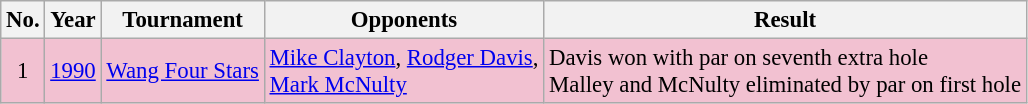<table class="wikitable" style="font-size:95%;">
<tr>
<th>No.</th>
<th>Year</th>
<th>Tournament</th>
<th>Opponents</th>
<th>Result</th>
</tr>
<tr style="background:#F2C1D1;">
<td align=center>1</td>
<td><a href='#'>1990</a></td>
<td><a href='#'>Wang Four Stars</a></td>
<td> <a href='#'>Mike Clayton</a>,  <a href='#'>Rodger Davis</a>,<br> <a href='#'>Mark McNulty</a></td>
<td>Davis won with par on seventh extra hole<br>Malley and McNulty eliminated by par on first hole</td>
</tr>
</table>
